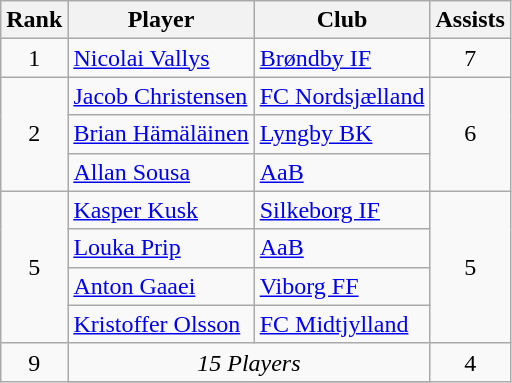<table class="wikitable" style="text-align:center">
<tr>
<th>Rank</th>
<th>Player</th>
<th>Club</th>
<th>Assists</th>
</tr>
<tr>
<td rowspan="1">1</td>
<td align=left> <a href='#'>Nicolai Vallys</a></td>
<td align=left><a href='#'>Brøndby IF</a></td>
<td rowspan="1">7</td>
</tr>
<tr>
<td rowspan="3">2</td>
<td align=left> <a href='#'>Jacob Christensen</a></td>
<td align=left><a href='#'>FC Nordsjælland</a></td>
<td rowspan="3">6</td>
</tr>
<tr>
<td align=left> <a href='#'>Brian Hämäläinen</a></td>
<td align=left><a href='#'>Lyngby BK</a></td>
</tr>
<tr>
<td align=left> <a href='#'>Allan Sousa</a></td>
<td align=left><a href='#'>AaB</a></td>
</tr>
<tr>
<td rowspan="4">5</td>
<td align=left> <a href='#'>Kasper Kusk</a></td>
<td align=left><a href='#'>Silkeborg IF</a></td>
<td rowspan="4">5</td>
</tr>
<tr>
<td align=left> <a href='#'>Louka Prip</a></td>
<td align=left><a href='#'>AaB</a></td>
</tr>
<tr>
<td align=left> <a href='#'>Anton Gaaei</a></td>
<td align=left><a href='#'>Viborg FF</a></td>
</tr>
<tr>
<td align=left> <a href='#'>Kristoffer Olsson</a></td>
<td align=left><a href='#'>FC Midtjylland</a></td>
</tr>
<tr>
<td rowspan="2">9</td>
<td align=center colspan=2><em>15 Players</em></td>
<td rowspan="2">4</td>
</tr>
<tr>
</tr>
</table>
